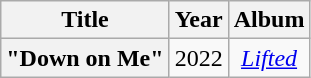<table class="wikitable plainrowheaders" style=text-align:center;>
<tr>
<th>Title</th>
<th>Year</th>
<th>Album</th>
</tr>
<tr>
<th scope="row">"Down on Me"<br></th>
<td>2022</td>
<td><em><a href='#'>Lifted</a></em></td>
</tr>
</table>
